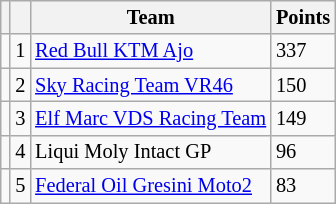<table class="wikitable" style="font-size: 85%;">
<tr>
<th></th>
<th></th>
<th>Team</th>
<th>Points</th>
</tr>
<tr>
<td></td>
<td align=center>1</td>
<td> <a href='#'>Red Bull KTM Ajo</a></td>
<td align=left>337</td>
</tr>
<tr>
<td></td>
<td align=center>2</td>
<td> <a href='#'>Sky Racing Team VR46</a></td>
<td align=left>150</td>
</tr>
<tr>
<td></td>
<td align=center>3</td>
<td> <a href='#'>Elf Marc VDS Racing Team</a></td>
<td align=left>149</td>
</tr>
<tr>
<td></td>
<td align=center>4</td>
<td> Liqui Moly Intact GP</td>
<td align=left>96</td>
</tr>
<tr>
<td></td>
<td align=center>5</td>
<td> <a href='#'>Federal Oil Gresini Moto2</a></td>
<td align=left>83</td>
</tr>
</table>
